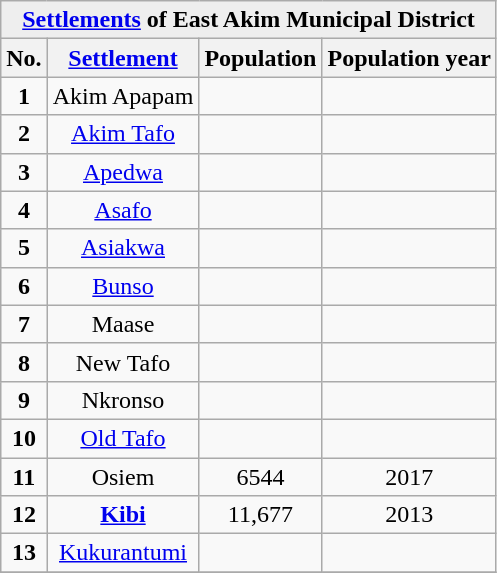<table class="wikitable sortable" style="text-align: centre;">
<tr bgcolor=#EEEEEE>
<td align=center colspan=4><strong><a href='#'>Settlements</a> of East Akim Municipal District</strong></td>
</tr>
<tr ">
<th class="unsortable">No.</th>
<th class="unsortable"><a href='#'>Settlement</a></th>
<th class="unsortable">Population</th>
<th class="unsortable">Population year</th>
</tr>
<tr>
<td align=center><strong>1</strong></td>
<td align=center>Akim Apapam</td>
<td align=center></td>
<td align=center></td>
</tr>
<tr>
<td align=center><strong>2</strong></td>
<td align=center><a href='#'>Akim Tafo</a></td>
<td align=center></td>
<td align=center></td>
</tr>
<tr>
<td align=center><strong>3</strong></td>
<td align=center><a href='#'>Apedwa</a></td>
<td align=center></td>
<td align=center></td>
</tr>
<tr>
<td align=center><strong>4</strong></td>
<td align=center><a href='#'>Asafo</a></td>
<td align=center></td>
<td align=center></td>
</tr>
<tr>
<td align=center><strong>5</strong></td>
<td align=center><a href='#'>Asiakwa</a></td>
<td align=center></td>
<td align=center></td>
</tr>
<tr>
<td align=center><strong>6</strong></td>
<td align=center><a href='#'>Bunso</a></td>
<td align=center></td>
<td align=center></td>
</tr>
<tr>
<td align=center><strong>7</strong></td>
<td align=center>Maase</td>
<td align=center></td>
<td align=center></td>
</tr>
<tr>
<td align=center><strong>8</strong></td>
<td align=center>New Tafo</td>
<td align=center></td>
<td align=center></td>
</tr>
<tr>
<td align=center><strong>9</strong></td>
<td align=center>Nkronso</td>
<td align=center></td>
<td align=center></td>
</tr>
<tr>
<td align=center><strong>10</strong></td>
<td align=center><a href='#'>Old Tafo</a></td>
<td align=center></td>
<td align=center></td>
</tr>
<tr>
<td align=center><strong>11</strong></td>
<td align=center>Osiem</td>
<td align=center>6544</td>
<td align=center>2017</td>
</tr>
<tr>
<td align=center><strong>12</strong></td>
<td align=center><strong><a href='#'>Kibi</a></strong></td>
<td align=center>11,677</td>
<td align=center>2013</td>
</tr>
<tr>
<td align=center><strong>13</strong></td>
<td align=center><a href='#'>Kukurantumi</a></td>
<td align=center></td>
<td align=center></td>
</tr>
<tr>
</tr>
</table>
